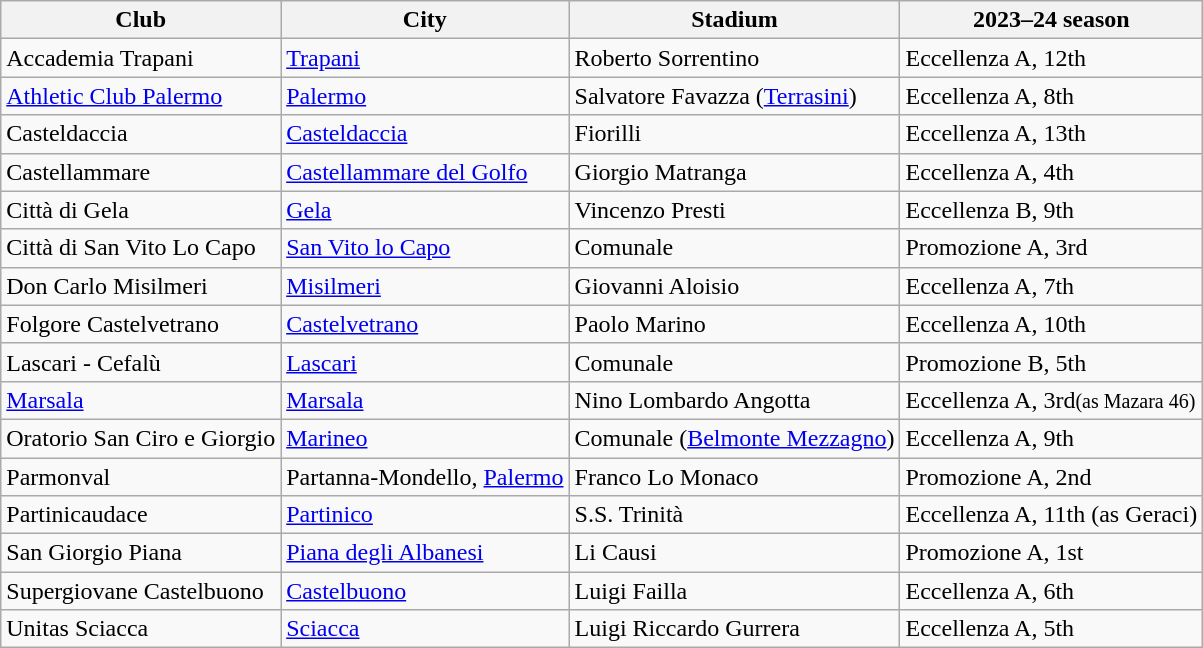<table class="wikitable sortable">
<tr>
<th>Club</th>
<th>City</th>
<th>Stadium</th>
<th>2023–24 season</th>
</tr>
<tr>
<td>Accademia Trapani</td>
<td><a href='#'>Trapani</a></td>
<td>Roberto Sorrentino</td>
<td>Eccellenza A, 12th</td>
</tr>
<tr>
<td><a href='#'>Athletic Club Palermo</a></td>
<td><a href='#'>Palermo</a></td>
<td>Salvatore Favazza (<a href='#'>Terrasini</a>)</td>
<td>Eccellenza A, 8th</td>
</tr>
<tr>
<td>Casteldaccia</td>
<td><a href='#'>Casteldaccia</a></td>
<td>Fiorilli</td>
<td>Eccellenza A, 13th</td>
</tr>
<tr>
<td>Castellammare</td>
<td><a href='#'>Castellammare del Golfo</a></td>
<td>Giorgio Matranga</td>
<td>Eccellenza A, 4th</td>
</tr>
<tr>
<td>Città di Gela</td>
<td><a href='#'>Gela</a></td>
<td>Vincenzo Presti</td>
<td>Eccellenza B, 9th</td>
</tr>
<tr>
<td>Città di San Vito Lo Capo</td>
<td><a href='#'>San Vito lo Capo</a></td>
<td>Comunale</td>
<td>Promozione A, 3rd</td>
</tr>
<tr>
<td>Don Carlo Misilmeri</td>
<td><a href='#'>Misilmeri</a></td>
<td>Giovanni Aloisio</td>
<td>Eccellenza A, 7th</td>
</tr>
<tr>
<td>Folgore Castelvetrano</td>
<td><a href='#'>Castelvetrano</a></td>
<td>Paolo Marino</td>
<td>Eccellenza A, 10th</td>
</tr>
<tr>
<td>Lascari - Cefalù</td>
<td><a href='#'>Lascari</a></td>
<td>Comunale</td>
<td>Promozione B, 5th</td>
</tr>
<tr>
<td><a href='#'>Marsala</a></td>
<td><a href='#'>Marsala</a></td>
<td>Nino Lombardo Angotta</td>
<td>Eccellenza A, 3rd<small>(as Mazara 46)</small></td>
</tr>
<tr>
<td>Oratorio San Ciro e Giorgio</td>
<td><a href='#'>Marineo</a></td>
<td>Comunale (<a href='#'>Belmonte Mezzagno</a>)</td>
<td>Eccellenza A, 9th</td>
</tr>
<tr>
<td>Parmonval</td>
<td>Partanna-Mondello, <a href='#'>Palermo</a></td>
<td>Franco Lo Monaco</td>
<td>Promozione A, 2nd</td>
</tr>
<tr>
<td>Partinicaudace</td>
<td><a href='#'>Partinico</a></td>
<td>S.S. Trinità</td>
<td>Eccellenza A, 11th (as Geraci)</td>
</tr>
<tr>
<td>San Giorgio Piana</td>
<td><a href='#'>Piana degli Albanesi</a></td>
<td>Li Causi</td>
<td>Promozione A, 1st</td>
</tr>
<tr>
<td>Supergiovane Castelbuono</td>
<td><a href='#'>Castelbuono</a></td>
<td>Luigi Failla</td>
<td>Eccellenza A, 6th</td>
</tr>
<tr>
<td>Unitas Sciacca</td>
<td><a href='#'>Sciacca</a></td>
<td>Luigi Riccardo Gurrera</td>
<td>Eccellenza A, 5th</td>
</tr>
</table>
